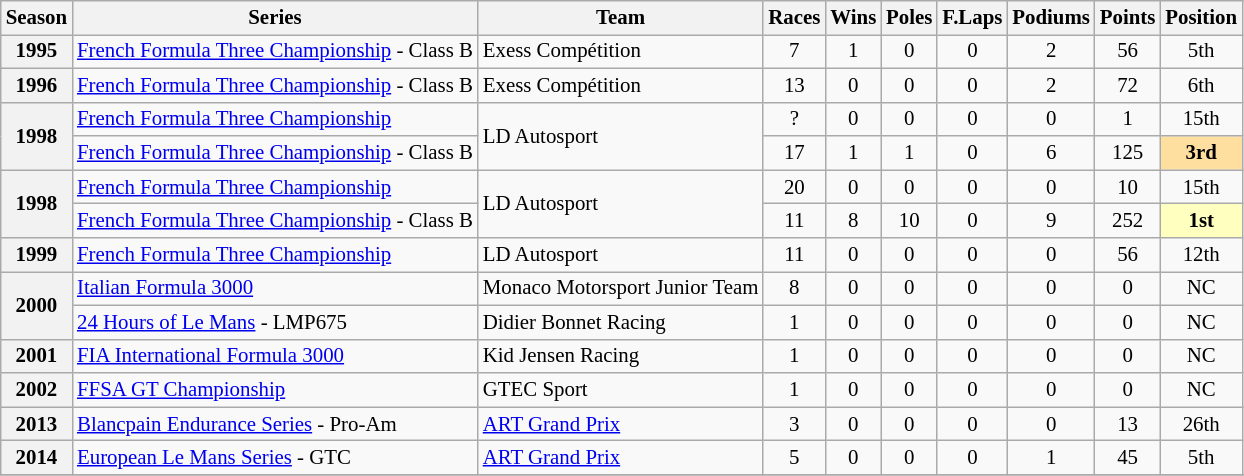<table class="wikitable" style="font-size: 87%; text-align:center">
<tr>
<th>Season</th>
<th>Series</th>
<th>Team</th>
<th>Races</th>
<th>Wins</th>
<th>Poles</th>
<th>F.Laps</th>
<th>Podiums</th>
<th>Points</th>
<th>Position</th>
</tr>
<tr>
<th>1995</th>
<td align=left><a href='#'>French Formula Three Championship</a> - Class B</td>
<td align=left>Exess Compétition</td>
<td>7</td>
<td>1</td>
<td>0</td>
<td>0</td>
<td>2</td>
<td>56</td>
<td>5th</td>
</tr>
<tr>
<th>1996</th>
<td align=left><a href='#'>French Formula Three Championship</a> - Class B</td>
<td align=left>Exess Compétition</td>
<td>13</td>
<td>0</td>
<td>0</td>
<td>0</td>
<td>2</td>
<td>72</td>
<td>6th</td>
</tr>
<tr>
<th rowspan=2>1998</th>
<td align=left><a href='#'>French Formula Three Championship</a></td>
<td rowspan=2 align=left>LD Autosport</td>
<td>?</td>
<td>0</td>
<td>0</td>
<td>0</td>
<td>0</td>
<td>1</td>
<td>15th</td>
</tr>
<tr>
<td align=left><a href='#'>French Formula Three Championship</a> - Class B</td>
<td>17</td>
<td>1</td>
<td>1</td>
<td>0</td>
<td>6</td>
<td>125</td>
<td style="background:#FFDF9F;"><strong>3rd</strong></td>
</tr>
<tr>
<th rowspan=2>1998</th>
<td align=left><a href='#'>French Formula Three Championship</a></td>
<td rowspan=2 align=left>LD Autosport</td>
<td>20</td>
<td>0</td>
<td>0</td>
<td>0</td>
<td>0</td>
<td>10</td>
<td>15th</td>
</tr>
<tr>
<td align=left><a href='#'>French Formula Three Championship</a> - Class B</td>
<td>11</td>
<td>8</td>
<td>10</td>
<td>0</td>
<td>9</td>
<td>252</td>
<td style="background:#FFFFBF;"><strong>1st</strong></td>
</tr>
<tr>
<th>1999</th>
<td align=left><a href='#'>French Formula Three Championship</a></td>
<td align=left>LD Autosport</td>
<td>11</td>
<td>0</td>
<td>0</td>
<td>0</td>
<td>0</td>
<td>56</td>
<td>12th</td>
</tr>
<tr>
<th rowspan=2>2000</th>
<td align=left><a href='#'>Italian Formula 3000</a></td>
<td align=left>Monaco Motorsport Junior Team</td>
<td>8</td>
<td>0</td>
<td>0</td>
<td>0</td>
<td>0</td>
<td>0</td>
<td>NC</td>
</tr>
<tr>
<td align=left><a href='#'>24 Hours of Le Mans</a> - LMP675</td>
<td align=left>Didier Bonnet Racing</td>
<td>1</td>
<td>0</td>
<td>0</td>
<td>0</td>
<td>0</td>
<td>0</td>
<td>NC</td>
</tr>
<tr>
<th>2001</th>
<td align=left><a href='#'>FIA International Formula 3000</a></td>
<td align=left>Kid Jensen Racing</td>
<td>1</td>
<td>0</td>
<td>0</td>
<td>0</td>
<td>0</td>
<td>0</td>
<td>NC</td>
</tr>
<tr>
<th>2002</th>
<td align=left><a href='#'>FFSA GT Championship</a></td>
<td align=left>GTEC Sport</td>
<td>1</td>
<td>0</td>
<td>0</td>
<td>0</td>
<td>0</td>
<td>0</td>
<td>NC</td>
</tr>
<tr>
<th>2013</th>
<td align=left><a href='#'>Blancpain Endurance Series</a> - Pro-Am</td>
<td align=left><a href='#'>ART Grand Prix</a></td>
<td>3</td>
<td>0</td>
<td>0</td>
<td>0</td>
<td>0</td>
<td>13</td>
<td>26th</td>
</tr>
<tr>
<th>2014</th>
<td align=left><a href='#'>European Le Mans Series</a> - GTC</td>
<td align=left><a href='#'>ART Grand Prix</a></td>
<td>5</td>
<td>0</td>
<td>0</td>
<td>0</td>
<td>1</td>
<td>45</td>
<td>5th</td>
</tr>
<tr>
</tr>
</table>
